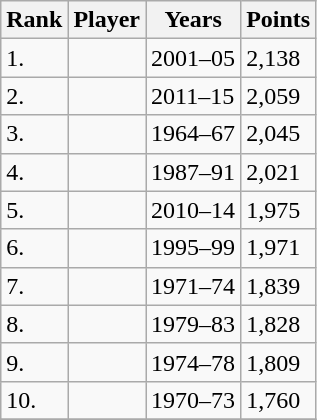<table class="wikitable sortable">
<tr>
<th>Rank</th>
<th>Player</th>
<th>Years</th>
<th>Points</th>
</tr>
<tr>
<td>1.</td>
<td></td>
<td>2001–05</td>
<td>2,138</td>
</tr>
<tr>
<td>2.</td>
<td></td>
<td>2011–15</td>
<td>2,059</td>
</tr>
<tr>
<td>3.</td>
<td></td>
<td>1964–67</td>
<td>2,045</td>
</tr>
<tr>
<td>4.</td>
<td></td>
<td>1987–91</td>
<td>2,021</td>
</tr>
<tr>
<td>5.</td>
<td></td>
<td>2010–14</td>
<td>1,975</td>
</tr>
<tr>
<td>6.</td>
<td></td>
<td>1995–99</td>
<td>1,971</td>
</tr>
<tr>
<td>7.</td>
<td></td>
<td>1971–74</td>
<td>1,839</td>
</tr>
<tr>
<td>8.</td>
<td></td>
<td>1979–83</td>
<td>1,828</td>
</tr>
<tr>
<td>9.</td>
<td></td>
<td>1974–78</td>
<td>1,809</td>
</tr>
<tr>
<td>10.</td>
<td></td>
<td>1970–73</td>
<td>1,760</td>
</tr>
<tr>
</tr>
</table>
